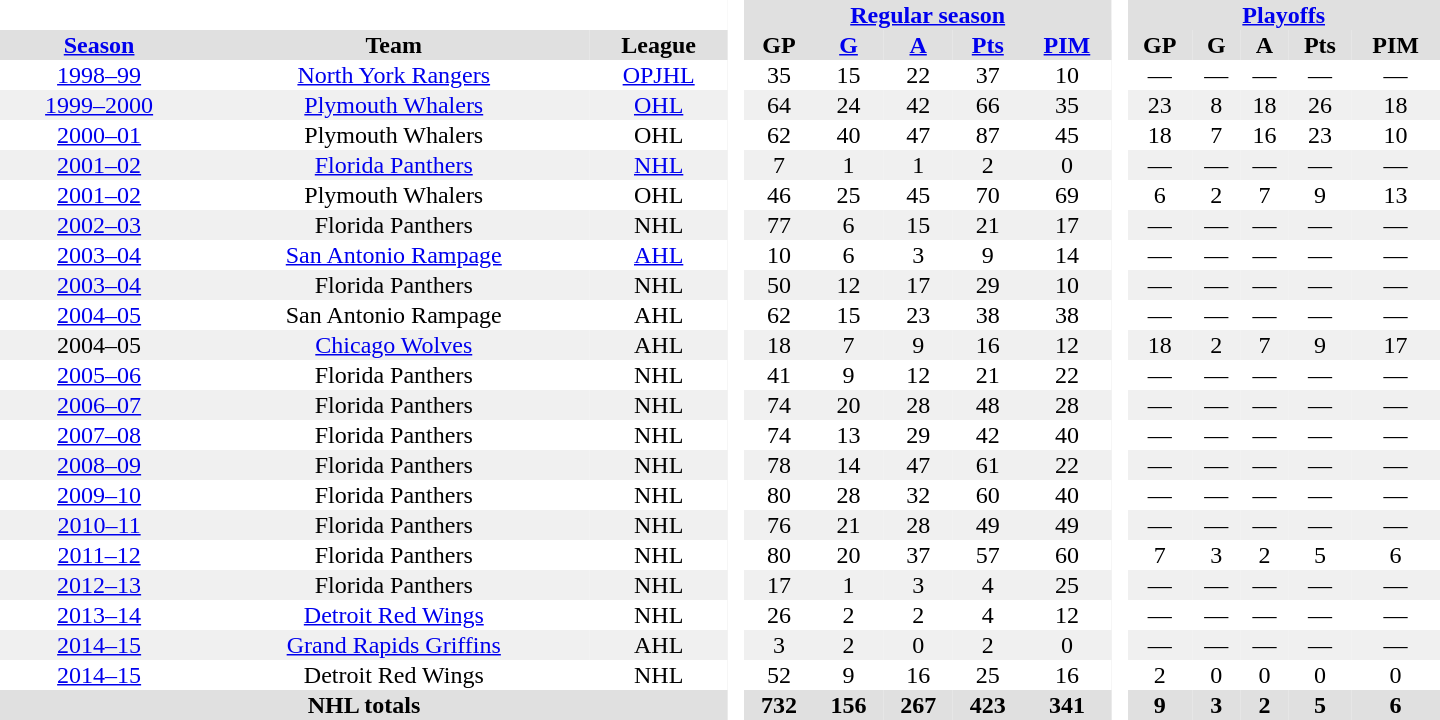<table border="0" cellpadding="1" cellspacing="0" ID="Table3" style="text-align:center; width:60em">
<tr bgcolor="#e0e0e0">
<th colspan="3" bgcolor="#ffffff"> </th>
<th rowspan="99" bgcolor="#ffffff"> </th>
<th colspan="5"><a href='#'>Regular season</a></th>
<th rowspan="99" bgcolor="#ffffff"> </th>
<th colspan="5"><a href='#'>Playoffs</a></th>
</tr>
<tr bgcolor="#e0e0e0">
<th><a href='#'>Season</a></th>
<th>Team</th>
<th>League</th>
<th>GP</th>
<th><a href='#'>G</a></th>
<th><a href='#'>A</a></th>
<th><a href='#'>Pts</a></th>
<th><a href='#'>PIM</a></th>
<th>GP</th>
<th>G</th>
<th>A</th>
<th>Pts</th>
<th>PIM</th>
</tr>
<tr>
<td><a href='#'>1998–99</a></td>
<td><a href='#'>North York Rangers</a></td>
<td><a href='#'>OPJHL</a></td>
<td>35</td>
<td>15</td>
<td>22</td>
<td>37</td>
<td>10</td>
<td>—</td>
<td>—</td>
<td>—</td>
<td>—</td>
<td>—</td>
</tr>
<tr bgcolor="#f0f0f0">
<td><a href='#'>1999–2000</a></td>
<td><a href='#'>Plymouth Whalers</a></td>
<td><a href='#'>OHL</a></td>
<td>64</td>
<td>24</td>
<td>42</td>
<td>66</td>
<td>35</td>
<td>23</td>
<td>8</td>
<td>18</td>
<td>26</td>
<td>18</td>
</tr>
<tr>
<td><a href='#'>2000–01</a></td>
<td>Plymouth Whalers</td>
<td>OHL</td>
<td>62</td>
<td>40</td>
<td>47</td>
<td>87</td>
<td>45</td>
<td>18</td>
<td>7</td>
<td>16</td>
<td>23</td>
<td>10</td>
</tr>
<tr bgcolor="#f0f0f0">
<td><a href='#'>2001–02</a></td>
<td><a href='#'>Florida Panthers</a></td>
<td><a href='#'>NHL</a></td>
<td>7</td>
<td>1</td>
<td>1</td>
<td>2</td>
<td>0</td>
<td>—</td>
<td>—</td>
<td>—</td>
<td>—</td>
<td>—</td>
</tr>
<tr>
<td><a href='#'>2001–02</a></td>
<td>Plymouth Whalers</td>
<td>OHL</td>
<td>46</td>
<td>25</td>
<td>45</td>
<td>70</td>
<td>69</td>
<td>6</td>
<td>2</td>
<td>7</td>
<td>9</td>
<td>13</td>
</tr>
<tr bgcolor="#f0f0f0">
<td><a href='#'>2002–03</a></td>
<td>Florida Panthers</td>
<td>NHL</td>
<td>77</td>
<td>6</td>
<td>15</td>
<td>21</td>
<td>17</td>
<td>—</td>
<td>—</td>
<td>—</td>
<td>—</td>
<td>—</td>
</tr>
<tr>
<td><a href='#'>2003–04</a></td>
<td><a href='#'>San Antonio Rampage</a></td>
<td><a href='#'>AHL</a></td>
<td>10</td>
<td>6</td>
<td>3</td>
<td>9</td>
<td>14</td>
<td>—</td>
<td>—</td>
<td>—</td>
<td>—</td>
<td>—</td>
</tr>
<tr bgcolor="#f0f0f0">
<td><a href='#'>2003–04</a></td>
<td>Florida Panthers</td>
<td>NHL</td>
<td>50</td>
<td>12</td>
<td>17</td>
<td>29</td>
<td>10</td>
<td>—</td>
<td>—</td>
<td>—</td>
<td>—</td>
<td>—</td>
</tr>
<tr>
<td><a href='#'>2004–05</a></td>
<td>San Antonio Rampage</td>
<td>AHL</td>
<td>62</td>
<td>15</td>
<td>23</td>
<td>38</td>
<td>38</td>
<td>—</td>
<td>—</td>
<td>—</td>
<td>—</td>
<td>—</td>
</tr>
<tr bgcolor="#f0f0f0">
<td>2004–05</td>
<td><a href='#'>Chicago Wolves</a></td>
<td>AHL</td>
<td>18</td>
<td>7</td>
<td>9</td>
<td>16</td>
<td>12</td>
<td>18</td>
<td>2</td>
<td>7</td>
<td>9</td>
<td>17</td>
</tr>
<tr>
<td><a href='#'>2005–06</a></td>
<td>Florida Panthers</td>
<td>NHL</td>
<td>41</td>
<td>9</td>
<td>12</td>
<td>21</td>
<td>22</td>
<td>—</td>
<td>—</td>
<td>—</td>
<td>—</td>
<td>—</td>
</tr>
<tr bgcolor="#f0f0f0">
<td><a href='#'>2006–07</a></td>
<td>Florida Panthers</td>
<td>NHL</td>
<td>74</td>
<td>20</td>
<td>28</td>
<td>48</td>
<td>28</td>
<td>—</td>
<td>—</td>
<td>—</td>
<td>—</td>
<td>—</td>
</tr>
<tr>
<td><a href='#'>2007–08</a></td>
<td>Florida Panthers</td>
<td>NHL</td>
<td>74</td>
<td>13</td>
<td>29</td>
<td>42</td>
<td>40</td>
<td>—</td>
<td>—</td>
<td>—</td>
<td>—</td>
<td>—</td>
</tr>
<tr bgcolor="#f0f0f0">
<td><a href='#'>2008–09</a></td>
<td>Florida Panthers</td>
<td>NHL</td>
<td>78</td>
<td>14</td>
<td>47</td>
<td>61</td>
<td>22</td>
<td>—</td>
<td>—</td>
<td>—</td>
<td>—</td>
<td>—</td>
</tr>
<tr>
<td><a href='#'>2009–10</a></td>
<td>Florida Panthers</td>
<td>NHL</td>
<td>80</td>
<td>28</td>
<td>32</td>
<td>60</td>
<td>40</td>
<td>—</td>
<td>—</td>
<td>—</td>
<td>—</td>
<td>—</td>
</tr>
<tr bgcolor="#f0f0f0">
<td><a href='#'>2010–11</a></td>
<td>Florida Panthers</td>
<td>NHL</td>
<td>76</td>
<td>21</td>
<td>28</td>
<td>49</td>
<td>49</td>
<td>—</td>
<td>—</td>
<td>—</td>
<td>—</td>
<td>—</td>
</tr>
<tr>
<td><a href='#'>2011–12</a></td>
<td>Florida Panthers</td>
<td>NHL</td>
<td>80</td>
<td>20</td>
<td>37</td>
<td>57</td>
<td>60</td>
<td>7</td>
<td>3</td>
<td>2</td>
<td>5</td>
<td>6</td>
</tr>
<tr bgcolor="#f0f0f0">
<td><a href='#'>2012–13</a></td>
<td>Florida Panthers</td>
<td>NHL</td>
<td>17</td>
<td>1</td>
<td>3</td>
<td>4</td>
<td>25</td>
<td>—</td>
<td>—</td>
<td>—</td>
<td>—</td>
<td>—</td>
</tr>
<tr>
<td><a href='#'>2013–14</a></td>
<td><a href='#'>Detroit Red Wings</a></td>
<td>NHL</td>
<td>26</td>
<td>2</td>
<td>2</td>
<td>4</td>
<td>12</td>
<td>—</td>
<td>—</td>
<td>—</td>
<td>—</td>
<td>—</td>
</tr>
<tr>
</tr>
<tr bgcolor="#f0f0f0">
<td><a href='#'>2014–15</a></td>
<td><a href='#'>Grand Rapids Griffins</a></td>
<td>AHL</td>
<td>3</td>
<td>2</td>
<td>0</td>
<td>2</td>
<td>0</td>
<td>—</td>
<td>—</td>
<td>—</td>
<td>—</td>
<td>—</td>
</tr>
<tr>
<td><a href='#'>2014–15</a></td>
<td>Detroit Red Wings</td>
<td>NHL</td>
<td>52</td>
<td>9</td>
<td>16</td>
<td>25</td>
<td>16</td>
<td>2</td>
<td>0</td>
<td>0</td>
<td>0</td>
<td>0</td>
</tr>
<tr bgcolor="#e0e0e0">
<th colspan="3">NHL totals</th>
<th>732</th>
<th>156</th>
<th>267</th>
<th>423</th>
<th>341</th>
<th>9</th>
<th>3</th>
<th>2</th>
<th>5</th>
<th>6</th>
</tr>
</table>
